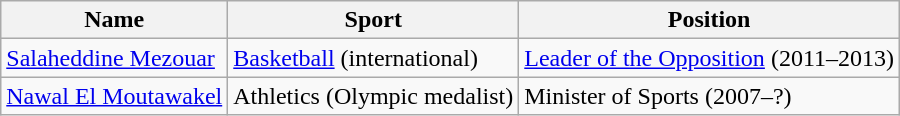<table class="wikitable sortable">
<tr>
<th>Name</th>
<th>Sport</th>
<th>Position</th>
</tr>
<tr>
<td data-sort-value="Mezouar,Salaheddine"><a href='#'>Salaheddine Mezouar</a></td>
<td><a href='#'>Basketball</a> (international)</td>
<td><a href='#'>Leader of the Opposition</a> (2011–2013)</td>
</tr>
<tr>
<td data-sort-value="Moutawakel,Nawal El"><a href='#'>Nawal El Moutawakel</a></td>
<td>Athletics (Olympic medalist)</td>
<td>Minister of Sports (2007–?)</td>
</tr>
</table>
